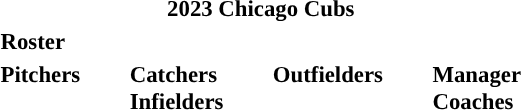<table class="toccolours" style="font-size: 95%;">
<tr>
<th colspan="10">2023 Chicago Cubs</th>
</tr>
<tr>
<td colspan="10"><strong>Roster</strong></td>
</tr>
<tr>
<td valign="top"><strong>Pitchers</strong><br> 
 
 


 
 
 
 
 
 
 
 
 
 
 
 
 
 
 
 
 
 
 
</td>
<td width="25px"></td>
<td valign="top"><strong>Catchers</strong><br> 
 
 
 
<strong>Infielders</strong> 
 
 
 
 
 
 
 
 
 
 
</td>
<td width="25px"></td>
<td valign="top"><strong>Outfielders</strong><br> 
 
 
 
 
 
 
</td>
<td width="25px"></td>
<td valign="top"><strong>Manager</strong><br>
<strong>Coaches</strong>
 
 
 
 
 
 
 
 
 
 
 
 
 
 
 </td>
</tr>
<tr>
</tr>
</table>
